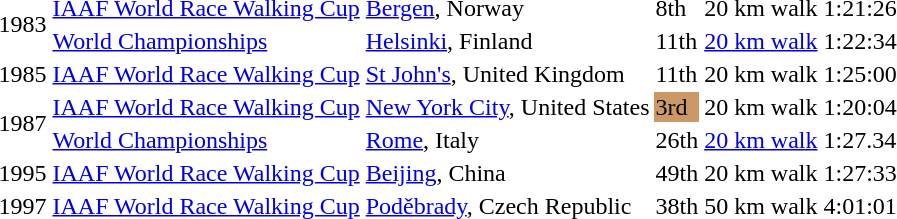<table>
<tr>
<td rowspan=2>1983</td>
<td><a href='#'>IAAF World Race Walking Cup</a></td>
<td><a href='#'>Bergen</a>, Norway</td>
<td>8th</td>
<td>20 km walk</td>
<td>1:21:26</td>
</tr>
<tr>
<td><a href='#'>World Championships</a></td>
<td><a href='#'>Helsinki</a>, Finland</td>
<td>11th</td>
<td><a href='#'>20 km walk</a></td>
<td>1:22:34</td>
</tr>
<tr>
<td>1985</td>
<td><a href='#'>IAAF World Race Walking Cup</a></td>
<td><a href='#'>St John's</a>, United Kingdom</td>
<td>11th</td>
<td>20 km walk</td>
<td>1:25:00</td>
</tr>
<tr>
<td rowspan=2>1987</td>
<td><a href='#'>IAAF World Race Walking Cup</a></td>
<td><a href='#'>New York City</a>, United States</td>
<td bgcolor=cc9966>3rd</td>
<td>20 km walk</td>
<td>1:20:04</td>
</tr>
<tr>
<td><a href='#'>World Championships</a></td>
<td><a href='#'>Rome</a>, Italy</td>
<td>26th</td>
<td><a href='#'>20 km walk</a></td>
<td>1:27.34</td>
</tr>
<tr>
<td>1995</td>
<td><a href='#'>IAAF World Race Walking Cup</a></td>
<td><a href='#'>Beijing</a>, China</td>
<td>49th</td>
<td>20 km walk</td>
<td>1:27:33</td>
</tr>
<tr>
<td>1997</td>
<td><a href='#'>IAAF World Race Walking Cup</a></td>
<td><a href='#'>Poděbrady</a>, Czech Republic</td>
<td>38th</td>
<td>50 km walk</td>
<td>4:01:01</td>
</tr>
</table>
